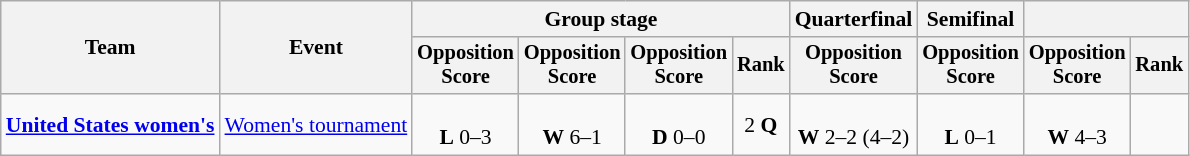<table class=wikitable style="font-size:90%; text-align:center">
<tr>
<th rowspan=2>Team</th>
<th rowspan=2>Event</th>
<th colspan=4>Group stage</th>
<th>Quarterfinal</th>
<th>Semifinal</th>
<th colspan=2></th>
</tr>
<tr style=font-size:95%>
<th>Opposition<br>Score</th>
<th>Opposition<br>Score</th>
<th>Opposition<br>Score</th>
<th>Rank</th>
<th>Opposition<br>Score</th>
<th>Opposition<br>Score</th>
<th>Opposition<br>Score</th>
<th>Rank</th>
</tr>
<tr>
<td align=left><strong><a href='#'>United States women's</a></strong></td>
<td align=left><a href='#'>Women's tournament</a></td>
<td><br><strong>L</strong> 0–3</td>
<td><br><strong>W</strong> 6–1</td>
<td><br><strong>D</strong> 0–0</td>
<td>2 <strong>Q</strong></td>
<td><br><strong>W</strong> 2–2 (4–2)</td>
<td><br><strong>L</strong> 0–1</td>
<td><br><strong>W</strong> 4–3</td>
<td></td>
</tr>
</table>
